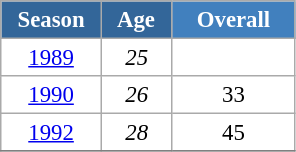<table class="wikitable" style="font-size:95%; text-align:center; border:grey solid 1px; border-collapse:collapse; background:#ffffff;">
<tr>
<th style="background-color:#369; color:white; width:60px;"> Season </th>
<th style="background-color:#369; color:white; width:40px;"> Age </th>
<th style="background-color:#4180be; color:white; width:75px;">Overall</th>
</tr>
<tr>
<td><a href='#'>1989</a></td>
<td><em>25</em></td>
<td></td>
</tr>
<tr>
<td><a href='#'>1990</a></td>
<td><em>26</em></td>
<td>33</td>
</tr>
<tr>
<td><a href='#'>1992</a></td>
<td><em>28</em></td>
<td>45</td>
</tr>
<tr>
</tr>
</table>
